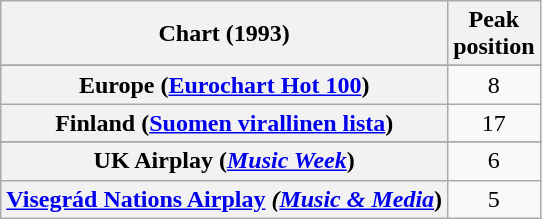<table class="wikitable sortable plainrowheaders" style="text-align:center">
<tr>
<th>Chart (1993)</th>
<th>Peak<br>position</th>
</tr>
<tr>
</tr>
<tr>
<th scope="row">Europe (<a href='#'>Eurochart Hot 100</a>)</th>
<td>8</td>
</tr>
<tr>
<th scope="row">Finland (<a href='#'>Suomen virallinen lista</a>)</th>
<td>17</td>
</tr>
<tr>
</tr>
<tr>
</tr>
<tr>
</tr>
<tr>
<th scope="row">UK Airplay (<em><a href='#'>Music Week</a></em>)</th>
<td>6</td>
</tr>
<tr>
<th scope="row"><a href='#'>Visegrád Nations Airplay</a> <em>(<a href='#'>Music & Media</a></em>)</th>
<td>5</td>
</tr>
</table>
